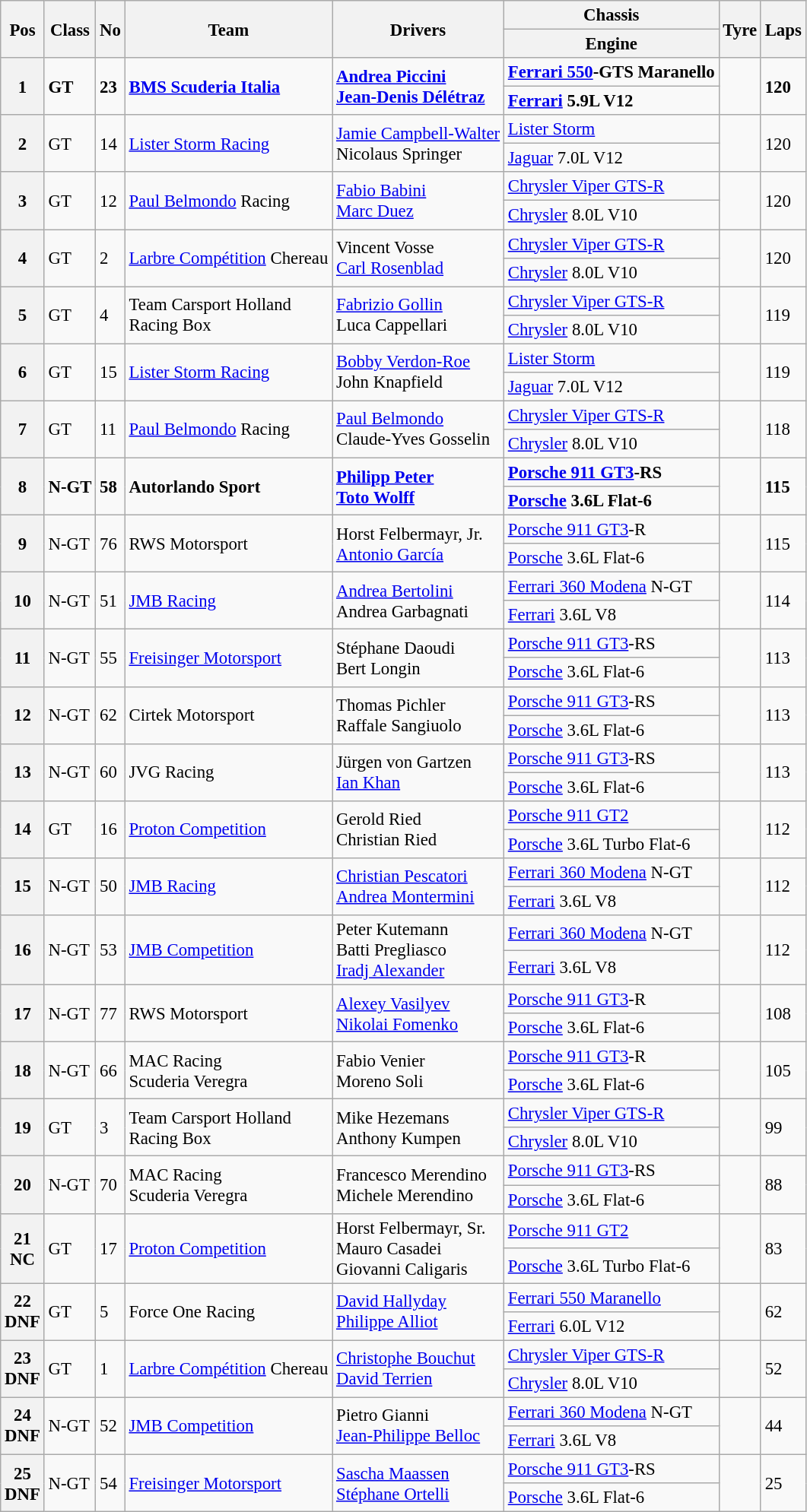<table class="wikitable" style="font-size: 95%;">
<tr>
<th rowspan=2>Pos</th>
<th rowspan=2>Class</th>
<th rowspan=2>No</th>
<th rowspan=2>Team</th>
<th rowspan=2>Drivers</th>
<th>Chassis</th>
<th rowspan=2>Tyre</th>
<th rowspan=2>Laps</th>
</tr>
<tr>
<th>Engine</th>
</tr>
<tr style="font-weight:bold">
<th rowspan=2>1</th>
<td rowspan=2>GT</td>
<td rowspan=2>23</td>
<td rowspan=2> <a href='#'>BMS Scuderia Italia</a></td>
<td rowspan=2> <a href='#'>Andrea Piccini</a><br> <a href='#'>Jean-Denis Délétraz</a></td>
<td><a href='#'>Ferrari 550</a>-GTS Maranello</td>
<td rowspan=2></td>
<td rowspan=2>120</td>
</tr>
<tr style="font-weight:bold">
<td><a href='#'>Ferrari</a> 5.9L V12</td>
</tr>
<tr>
<th rowspan=2>2</th>
<td rowspan=2>GT</td>
<td rowspan=2>14</td>
<td rowspan=2> <a href='#'>Lister Storm Racing</a></td>
<td rowspan=2> <a href='#'>Jamie Campbell-Walter</a><br> Nicolaus Springer</td>
<td><a href='#'>Lister Storm</a></td>
<td rowspan=2></td>
<td rowspan=2>120</td>
</tr>
<tr>
<td><a href='#'>Jaguar</a> 7.0L V12</td>
</tr>
<tr>
<th rowspan=2>3</th>
<td rowspan=2>GT</td>
<td rowspan=2>12</td>
<td rowspan=2> <a href='#'>Paul Belmondo</a> Racing</td>
<td rowspan=2> <a href='#'>Fabio Babini</a><br> <a href='#'>Marc Duez</a></td>
<td><a href='#'>Chrysler Viper GTS-R</a></td>
<td rowspan=2></td>
<td rowspan=2>120</td>
</tr>
<tr>
<td><a href='#'>Chrysler</a> 8.0L V10</td>
</tr>
<tr>
<th rowspan=2>4</th>
<td rowspan=2>GT</td>
<td rowspan=2>2</td>
<td rowspan=2> <a href='#'>Larbre Compétition</a> Chereau</td>
<td rowspan=2> Vincent Vosse<br> <a href='#'>Carl Rosenblad</a></td>
<td><a href='#'>Chrysler Viper GTS-R</a></td>
<td rowspan=2></td>
<td rowspan=2>120</td>
</tr>
<tr>
<td><a href='#'>Chrysler</a> 8.0L V10</td>
</tr>
<tr>
<th rowspan=2>5</th>
<td rowspan=2>GT</td>
<td rowspan=2>4</td>
<td rowspan=2> Team Carsport Holland<br> Racing Box</td>
<td rowspan=2> <a href='#'>Fabrizio Gollin</a><br> Luca Cappellari</td>
<td><a href='#'>Chrysler Viper GTS-R</a></td>
<td rowspan=2></td>
<td rowspan=2>119</td>
</tr>
<tr>
<td><a href='#'>Chrysler</a> 8.0L V10</td>
</tr>
<tr>
<th rowspan=2>6</th>
<td rowspan=2>GT</td>
<td rowspan=2>15</td>
<td rowspan=2> <a href='#'>Lister Storm Racing</a></td>
<td rowspan=2> <a href='#'>Bobby Verdon-Roe</a><br> John Knapfield</td>
<td><a href='#'>Lister Storm</a></td>
<td rowspan=2></td>
<td rowspan=2>119</td>
</tr>
<tr>
<td><a href='#'>Jaguar</a> 7.0L V12</td>
</tr>
<tr>
<th rowspan=2>7</th>
<td rowspan=2>GT</td>
<td rowspan=2>11</td>
<td rowspan=2> <a href='#'>Paul Belmondo</a> Racing</td>
<td rowspan=2> <a href='#'>Paul Belmondo</a><br> Claude-Yves Gosselin</td>
<td><a href='#'>Chrysler Viper GTS-R</a></td>
<td rowspan=2></td>
<td rowspan=2>118</td>
</tr>
<tr>
<td><a href='#'>Chrysler</a> 8.0L V10</td>
</tr>
<tr style="font-weight:bold">
<th rowspan=2>8</th>
<td rowspan=2>N-GT</td>
<td rowspan=2>58</td>
<td rowspan=2> Autorlando Sport</td>
<td rowspan=2> <a href='#'>Philipp Peter</a><br> <a href='#'>Toto Wolff</a></td>
<td><a href='#'>Porsche 911 GT3</a>-RS</td>
<td rowspan=2></td>
<td rowspan=2>115</td>
</tr>
<tr style="font-weight:bold">
<td><a href='#'>Porsche</a> 3.6L Flat-6</td>
</tr>
<tr>
<th rowspan=2>9</th>
<td rowspan=2>N-GT</td>
<td rowspan=2>76</td>
<td rowspan=2> RWS Motorsport</td>
<td rowspan=2> Horst Felbermayr, Jr.<br> <a href='#'>Antonio García</a></td>
<td><a href='#'>Porsche 911 GT3</a>-R</td>
<td rowspan=2></td>
<td rowspan=2>115</td>
</tr>
<tr>
<td><a href='#'>Porsche</a> 3.6L Flat-6</td>
</tr>
<tr>
<th rowspan=2>10</th>
<td rowspan=2>N-GT</td>
<td rowspan=2>51</td>
<td rowspan=2> <a href='#'>JMB Racing</a></td>
<td rowspan=2> <a href='#'>Andrea Bertolini</a><br> Andrea Garbagnati</td>
<td><a href='#'>Ferrari 360 Modena</a> N-GT</td>
<td rowspan=2></td>
<td rowspan=2>114</td>
</tr>
<tr>
<td><a href='#'>Ferrari</a> 3.6L V8</td>
</tr>
<tr>
<th rowspan=2>11</th>
<td rowspan=2>N-GT</td>
<td rowspan=2>55</td>
<td rowspan=2> <a href='#'>Freisinger Motorsport</a></td>
<td rowspan=2> Stéphane Daoudi<br> Bert Longin</td>
<td><a href='#'>Porsche 911 GT3</a>-RS</td>
<td rowspan=2></td>
<td rowspan=2>113</td>
</tr>
<tr>
<td><a href='#'>Porsche</a> 3.6L Flat-6</td>
</tr>
<tr>
<th rowspan=2>12</th>
<td rowspan=2>N-GT</td>
<td rowspan=2>62</td>
<td rowspan=2> Cirtek Motorsport</td>
<td rowspan=2> Thomas Pichler<br> Raffale Sangiuolo</td>
<td><a href='#'>Porsche 911 GT3</a>-RS</td>
<td rowspan=2></td>
<td rowspan=2>113</td>
</tr>
<tr>
<td><a href='#'>Porsche</a> 3.6L Flat-6</td>
</tr>
<tr>
<th rowspan=2>13</th>
<td rowspan=2>N-GT</td>
<td rowspan=2>60</td>
<td rowspan=2> JVG Racing</td>
<td rowspan=2> Jürgen von Gartzen<br> <a href='#'>Ian Khan</a></td>
<td><a href='#'>Porsche 911 GT3</a>-RS</td>
<td rowspan=2></td>
<td rowspan=2>113</td>
</tr>
<tr>
<td><a href='#'>Porsche</a> 3.6L Flat-6</td>
</tr>
<tr>
<th rowspan=2>14</th>
<td rowspan=2>GT</td>
<td rowspan=2>16</td>
<td rowspan=2> <a href='#'>Proton Competition</a></td>
<td rowspan=2> Gerold Ried<br> Christian Ried</td>
<td><a href='#'>Porsche 911 GT2</a></td>
<td rowspan=2></td>
<td rowspan=2>112</td>
</tr>
<tr>
<td><a href='#'>Porsche</a> 3.6L Turbo Flat-6</td>
</tr>
<tr>
<th rowspan=2>15</th>
<td rowspan=2>N-GT</td>
<td rowspan=2>50</td>
<td rowspan=2> <a href='#'>JMB Racing</a></td>
<td rowspan=2> <a href='#'>Christian Pescatori</a><br> <a href='#'>Andrea Montermini</a></td>
<td><a href='#'>Ferrari 360 Modena</a> N-GT</td>
<td rowspan=2></td>
<td rowspan=2>112</td>
</tr>
<tr>
<td><a href='#'>Ferrari</a> 3.6L V8</td>
</tr>
<tr>
<th rowspan=2>16</th>
<td rowspan=2>N-GT</td>
<td rowspan=2>53</td>
<td rowspan=2> <a href='#'>JMB Competition</a></td>
<td rowspan=2> Peter Kutemann<br> Batti Pregliasco<br> <a href='#'>Iradj Alexander</a></td>
<td><a href='#'>Ferrari 360 Modena</a> N-GT</td>
<td rowspan=2></td>
<td rowspan=2>112</td>
</tr>
<tr>
<td><a href='#'>Ferrari</a> 3.6L V8</td>
</tr>
<tr>
<th rowspan=2>17</th>
<td rowspan=2>N-GT</td>
<td rowspan=2>77</td>
<td rowspan=2> RWS Motorsport</td>
<td rowspan=2> <a href='#'>Alexey Vasilyev</a><br> <a href='#'>Nikolai Fomenko</a></td>
<td><a href='#'>Porsche 911 GT3</a>-R</td>
<td rowspan=2></td>
<td rowspan=2>108</td>
</tr>
<tr>
<td><a href='#'>Porsche</a> 3.6L Flat-6</td>
</tr>
<tr>
<th rowspan=2>18</th>
<td rowspan=2>N-GT</td>
<td rowspan=2>66</td>
<td rowspan=2> MAC Racing<br> Scuderia Veregra</td>
<td rowspan=2> Fabio Venier<br> Moreno Soli</td>
<td><a href='#'>Porsche 911 GT3</a>-R</td>
<td rowspan=2></td>
<td rowspan=2>105</td>
</tr>
<tr>
<td><a href='#'>Porsche</a> 3.6L Flat-6</td>
</tr>
<tr>
<th rowspan=2>19</th>
<td rowspan=2>GT</td>
<td rowspan=2>3</td>
<td rowspan=2> Team Carsport Holland<br> Racing Box</td>
<td rowspan=2> Mike Hezemans<br> Anthony Kumpen</td>
<td><a href='#'>Chrysler Viper GTS-R</a></td>
<td rowspan=2></td>
<td rowspan=2>99</td>
</tr>
<tr>
<td><a href='#'>Chrysler</a> 8.0L V10</td>
</tr>
<tr>
<th rowspan=2>20</th>
<td rowspan=2>N-GT</td>
<td rowspan=2>70</td>
<td rowspan=2> MAC Racing<br> Scuderia Veregra</td>
<td rowspan=2> Francesco Merendino<br> Michele Merendino</td>
<td><a href='#'>Porsche 911 GT3</a>-RS</td>
<td rowspan=2></td>
<td rowspan=2>88</td>
</tr>
<tr>
<td><a href='#'>Porsche</a> 3.6L Flat-6</td>
</tr>
<tr>
<th rowspan=2>21<br>NC</th>
<td rowspan=2>GT</td>
<td rowspan=2>17</td>
<td rowspan=2> <a href='#'>Proton Competition</a></td>
<td rowspan=2> Horst Felbermayr, Sr.<br> Mauro Casadei<br> Giovanni Caligaris</td>
<td><a href='#'>Porsche 911 GT2</a></td>
<td rowspan=2></td>
<td rowspan=2>83</td>
</tr>
<tr>
<td><a href='#'>Porsche</a> 3.6L Turbo Flat-6</td>
</tr>
<tr>
<th rowspan=2>22<br>DNF</th>
<td rowspan=2>GT</td>
<td rowspan=2>5</td>
<td rowspan=2> Force One Racing</td>
<td rowspan=2> <a href='#'>David Hallyday</a><br> <a href='#'>Philippe Alliot</a></td>
<td><a href='#'>Ferrari 550 Maranello</a></td>
<td rowspan=2></td>
<td rowspan=2>62</td>
</tr>
<tr>
<td><a href='#'>Ferrari</a> 6.0L V12</td>
</tr>
<tr>
<th rowspan=2>23<br>DNF</th>
<td rowspan=2>GT</td>
<td rowspan=2>1</td>
<td rowspan=2> <a href='#'>Larbre Compétition</a> Chereau</td>
<td rowspan=2> <a href='#'>Christophe Bouchut</a><br> <a href='#'>David Terrien</a></td>
<td><a href='#'>Chrysler Viper GTS-R</a></td>
<td rowspan=2></td>
<td rowspan=2>52</td>
</tr>
<tr>
<td><a href='#'>Chrysler</a> 8.0L V10</td>
</tr>
<tr>
<th rowspan=2>24<br>DNF</th>
<td rowspan=2>N-GT</td>
<td rowspan=2>52</td>
<td rowspan=2> <a href='#'>JMB Competition</a></td>
<td rowspan=2> Pietro Gianni<br> <a href='#'>Jean-Philippe Belloc</a></td>
<td><a href='#'>Ferrari 360 Modena</a> N-GT</td>
<td rowspan=2></td>
<td rowspan=2>44</td>
</tr>
<tr>
<td><a href='#'>Ferrari</a> 3.6L V8</td>
</tr>
<tr>
<th rowspan=2>25<br>DNF</th>
<td rowspan=2>N-GT</td>
<td rowspan=2>54</td>
<td rowspan=2> <a href='#'>Freisinger Motorsport</a></td>
<td rowspan=2> <a href='#'>Sascha Maassen</a><br> <a href='#'>Stéphane Ortelli</a></td>
<td><a href='#'>Porsche 911 GT3</a>-RS</td>
<td rowspan=2></td>
<td rowspan=2>25</td>
</tr>
<tr>
<td><a href='#'>Porsche</a> 3.6L Flat-6</td>
</tr>
</table>
